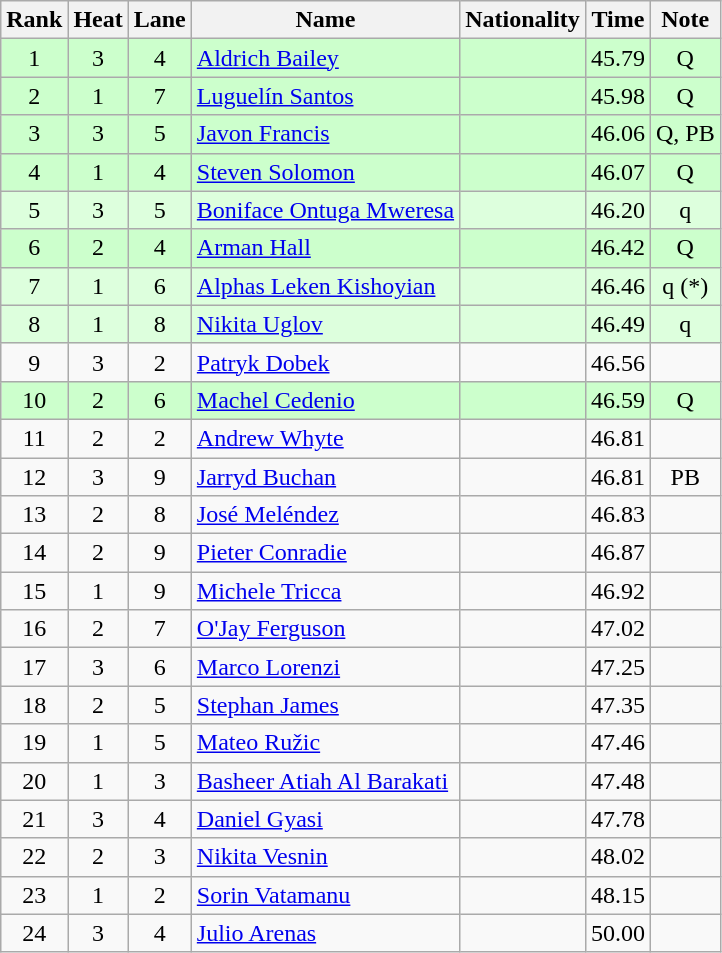<table class="wikitable sortable" style="text-align:center">
<tr>
<th>Rank</th>
<th>Heat</th>
<th>Lane</th>
<th>Name</th>
<th>Nationality</th>
<th>Time</th>
<th>Note</th>
</tr>
<tr bgcolor=ccffcc>
<td>1</td>
<td>3</td>
<td>4</td>
<td align=left><a href='#'>Aldrich Bailey</a></td>
<td align=left></td>
<td>45.79</td>
<td>Q</td>
</tr>
<tr bgcolor=ccffcc>
<td>2</td>
<td>1</td>
<td>7</td>
<td align=left><a href='#'>Luguelín Santos</a></td>
<td align=left></td>
<td>45.98</td>
<td>Q</td>
</tr>
<tr bgcolor=ccffcc>
<td>3</td>
<td>3</td>
<td>5</td>
<td align=left><a href='#'>Javon Francis</a></td>
<td align=left></td>
<td>46.06</td>
<td>Q, PB</td>
</tr>
<tr bgcolor=ccffcc>
<td>4</td>
<td>1</td>
<td>4</td>
<td align=left><a href='#'>Steven Solomon</a></td>
<td align=left></td>
<td>46.07</td>
<td>Q</td>
</tr>
<tr bgcolor=ddffdd>
<td>5</td>
<td>3</td>
<td>5</td>
<td align=left><a href='#'>Boniface Ontuga Mweresa</a></td>
<td align=left></td>
<td>46.20</td>
<td>q</td>
</tr>
<tr bgcolor=ccffcc>
<td>6</td>
<td>2</td>
<td>4</td>
<td align=left><a href='#'>Arman Hall</a></td>
<td align=left></td>
<td>46.42</td>
<td>Q</td>
</tr>
<tr bgcolor=ddffdd>
<td>7</td>
<td>1</td>
<td>6</td>
<td align=left><a href='#'>Alphas Leken Kishoyian</a></td>
<td align=left></td>
<td>46.46</td>
<td>q (*)</td>
</tr>
<tr bgcolor=ddffdd>
<td>8</td>
<td>1</td>
<td>8</td>
<td align=left><a href='#'>Nikita Uglov</a></td>
<td align=left></td>
<td>46.49</td>
<td>q</td>
</tr>
<tr>
<td>9</td>
<td>3</td>
<td>2</td>
<td align=left><a href='#'>Patryk Dobek</a></td>
<td align=left></td>
<td>46.56</td>
<td></td>
</tr>
<tr bgcolor=ccffcc>
<td>10</td>
<td>2</td>
<td>6</td>
<td align=left><a href='#'>Machel Cedenio</a></td>
<td align=left></td>
<td>46.59</td>
<td>Q</td>
</tr>
<tr>
<td>11</td>
<td>2</td>
<td>2</td>
<td align=left><a href='#'>Andrew Whyte</a></td>
<td align=left></td>
<td>46.81</td>
<td></td>
</tr>
<tr>
<td>12</td>
<td>3</td>
<td>9</td>
<td align=left><a href='#'>Jarryd Buchan</a></td>
<td align=left></td>
<td>46.81</td>
<td>PB</td>
</tr>
<tr>
<td>13</td>
<td>2</td>
<td>8</td>
<td align=left><a href='#'>José Meléndez</a></td>
<td align=left></td>
<td>46.83</td>
<td></td>
</tr>
<tr>
<td>14</td>
<td>2</td>
<td>9</td>
<td align=left><a href='#'>Pieter Conradie</a></td>
<td align=left></td>
<td>46.87</td>
<td></td>
</tr>
<tr>
<td>15</td>
<td>1</td>
<td>9</td>
<td align=left><a href='#'>Michele Tricca</a></td>
<td align=left></td>
<td>46.92</td>
<td></td>
</tr>
<tr>
<td>16</td>
<td>2</td>
<td>7</td>
<td align=left><a href='#'>O'Jay Ferguson</a></td>
<td align=left></td>
<td>47.02</td>
<td></td>
</tr>
<tr>
<td>17</td>
<td>3</td>
<td>6</td>
<td align=left><a href='#'>Marco Lorenzi</a></td>
<td align=left></td>
<td>47.25</td>
<td></td>
</tr>
<tr>
<td>18</td>
<td>2</td>
<td>5</td>
<td align=left><a href='#'>Stephan James</a></td>
<td align=left></td>
<td>47.35</td>
<td></td>
</tr>
<tr>
<td>19</td>
<td>1</td>
<td>5</td>
<td align=left><a href='#'>Mateo Ružic</a></td>
<td align=left></td>
<td>47.46</td>
<td></td>
</tr>
<tr>
<td>20</td>
<td>1</td>
<td>3</td>
<td align=left><a href='#'>Basheer Atiah Al Barakati</a></td>
<td align=left></td>
<td>47.48</td>
<td></td>
</tr>
<tr>
<td>21</td>
<td>3</td>
<td>4</td>
<td align=left><a href='#'>Daniel Gyasi</a></td>
<td align=left></td>
<td>47.78</td>
<td></td>
</tr>
<tr>
<td>22</td>
<td>2</td>
<td>3</td>
<td align=left><a href='#'>Nikita Vesnin</a></td>
<td align=left></td>
<td>48.02</td>
<td></td>
</tr>
<tr>
<td>23</td>
<td>1</td>
<td>2</td>
<td align=left><a href='#'>Sorin Vatamanu</a></td>
<td align=left></td>
<td>48.15</td>
<td></td>
</tr>
<tr>
<td>24</td>
<td>3</td>
<td>4</td>
<td align=left><a href='#'>Julio Arenas</a></td>
<td align=left></td>
<td>50.00</td>
<td></td>
</tr>
</table>
